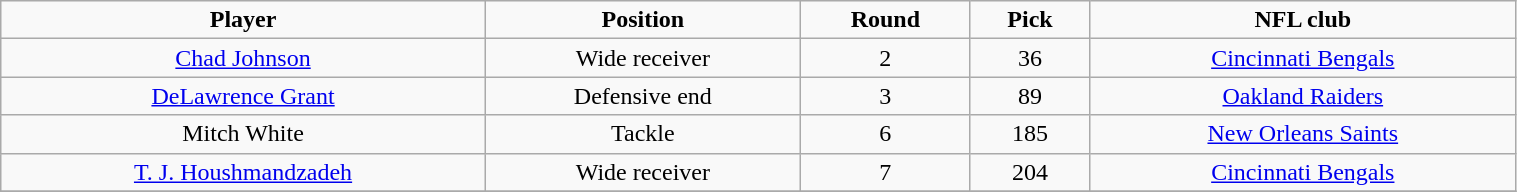<table class="wikitable" width="80%">
<tr align="center" style="">
<td><strong>Player</strong></td>
<td><strong>Position</strong></td>
<td><strong>Round</strong></td>
<td><strong>Pick</strong></td>
<td><strong>NFL club</strong></td>
</tr>
<tr align="center" bgcolor="">
<td><a href='#'>Chad Johnson</a></td>
<td>Wide receiver</td>
<td>2</td>
<td>36</td>
<td><a href='#'>Cincinnati Bengals</a></td>
</tr>
<tr align="center" bgcolor="">
<td><a href='#'>DeLawrence Grant</a></td>
<td>Defensive end</td>
<td>3</td>
<td>89</td>
<td><a href='#'>Oakland Raiders</a></td>
</tr>
<tr align="center" bgcolor="">
<td>Mitch White</td>
<td>Tackle</td>
<td>6</td>
<td>185</td>
<td><a href='#'>New Orleans Saints</a></td>
</tr>
<tr align="center" bgcolor="">
<td><a href='#'>T. J. Houshmandzadeh</a></td>
<td>Wide receiver</td>
<td>7</td>
<td>204</td>
<td><a href='#'>Cincinnati Bengals</a></td>
</tr>
<tr align="center" bgcolor="">
</tr>
</table>
